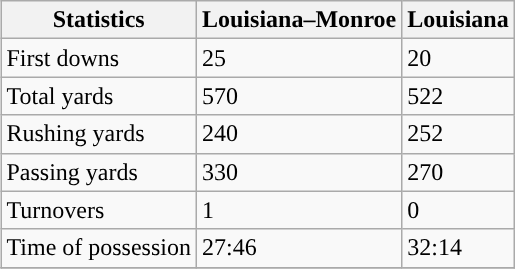<table class="wikitable" style="float: right;">
<tr>
<th>Statistics</th>
<th>Louisiana–Monroe</th>
<th>Louisiana</th>
</tr>
<tr>
<td>First downs</td>
<td>25</td>
<td>20</td>
</tr>
<tr>
<td>Total yards</td>
<td>570</td>
<td>522</td>
</tr>
<tr>
<td>Rushing yards</td>
<td>240</td>
<td>252</td>
</tr>
<tr>
<td>Passing yards</td>
<td>330</td>
<td>270</td>
</tr>
<tr>
<td>Turnovers</td>
<td>1</td>
<td>0</td>
</tr>
<tr>
<td>Time of possession</td>
<td>27:46</td>
<td>32:14</td>
</tr>
<tr>
</tr>
</table>
